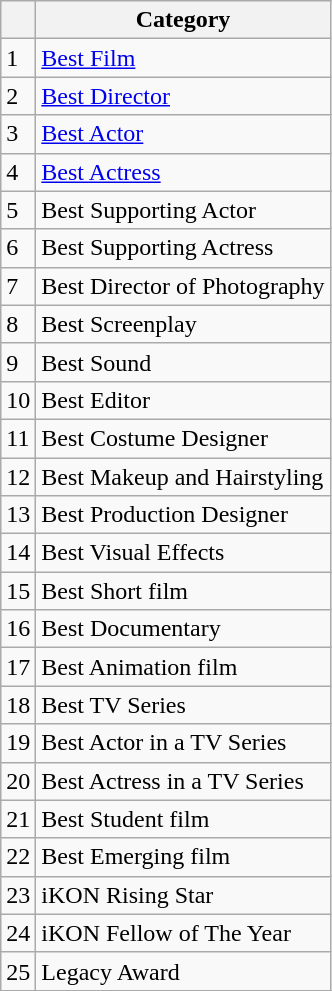<table class="wikitable sortable">
<tr>
<th></th>
<th>Category</th>
</tr>
<tr>
<td>1</td>
<td><a href='#'>Best Film</a></td>
</tr>
<tr>
<td>2</td>
<td><a href='#'>Best Director</a></td>
</tr>
<tr>
<td>3</td>
<td><a href='#'>Best Actor</a></td>
</tr>
<tr>
<td>4</td>
<td><a href='#'>Best Actress</a></td>
</tr>
<tr>
<td>5</td>
<td>Best Supporting Actor</td>
</tr>
<tr>
<td>6</td>
<td>Best Supporting Actress</td>
</tr>
<tr>
<td>7</td>
<td>Best Director of Photography</td>
</tr>
<tr>
<td>8</td>
<td>Best Screenplay</td>
</tr>
<tr>
<td>9</td>
<td>Best Sound</td>
</tr>
<tr>
<td>10</td>
<td>Best Editor</td>
</tr>
<tr>
<td>11</td>
<td>Best Costume Designer</td>
</tr>
<tr>
<td>12</td>
<td>Best Makeup and Hairstyling</td>
</tr>
<tr>
<td>13</td>
<td>Best Production Designer</td>
</tr>
<tr>
<td>14</td>
<td>Best Visual Effects</td>
</tr>
<tr>
<td>15</td>
<td>Best Short film</td>
</tr>
<tr>
<td>16</td>
<td>Best Documentary</td>
</tr>
<tr>
<td>17</td>
<td>Best Animation film</td>
</tr>
<tr>
<td>18</td>
<td>Best TV Series</td>
</tr>
<tr>
<td>19</td>
<td>Best Actor in a TV Series</td>
</tr>
<tr>
<td>20</td>
<td>Best Actress in a TV Series</td>
</tr>
<tr>
<td>21</td>
<td>Best Student film</td>
</tr>
<tr>
<td>22</td>
<td>Best Emerging film</td>
</tr>
<tr>
<td>23</td>
<td>iKON Rising Star</td>
</tr>
<tr>
<td>24</td>
<td>iKON Fellow of The Year</td>
</tr>
<tr>
<td>25</td>
<td>Legacy Award</td>
</tr>
</table>
